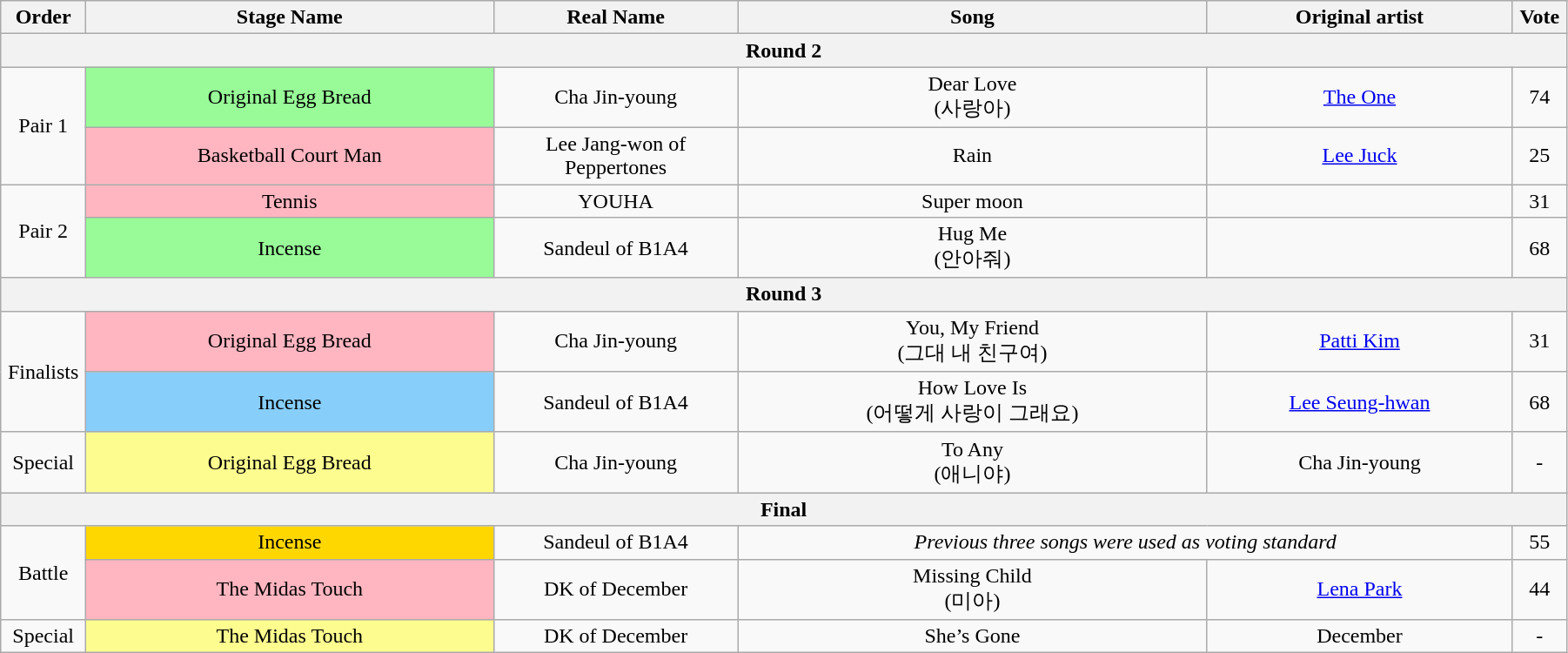<table class="wikitable" style="text-align:center; width:95%;">
<tr>
<th style="width:1%">Order</th>
<th style="width:20%;">Stage Name</th>
<th style="width:12%">Real Name</th>
<th style="width:23%;">Song</th>
<th style="width:15%;">Original artist</th>
<th style="width:1%;">Vote</th>
</tr>
<tr>
<th colspan=6>Round 2</th>
</tr>
<tr>
<td rowspan=2>Pair 1</td>
<td bgcolor="palegreen">Original Egg Bread</td>
<td>Cha Jin-young</td>
<td>Dear Love<br>(사랑아)</td>
<td><a href='#'>The One</a></td>
<td>74</td>
</tr>
<tr>
<td bgcolor="lightpink">Basketball Court Man</td>
<td>Lee Jang-won of Peppertones</td>
<td>Rain</td>
<td><a href='#'>Lee Juck</a></td>
<td>25</td>
</tr>
<tr>
<td rowspan=2>Pair 2</td>
<td bgcolor="lightpink">Tennis</td>
<td>YOUHA</td>
<td>Super moon</td>
<td></td>
<td>31</td>
</tr>
<tr>
<td bgcolor="palegreen">Incense</td>
<td>Sandeul of B1A4</td>
<td>Hug Me<br>(안아줘)</td>
<td></td>
<td>68</td>
</tr>
<tr>
<th colspan=6>Round 3</th>
</tr>
<tr>
<td rowspan=2>Finalists</td>
<td bgcolor="lightpink">Original Egg Bread</td>
<td>Cha Jin-young</td>
<td>You, My Friend<br>(그대 내 친구여)</td>
<td><a href='#'>Patti Kim</a></td>
<td>31</td>
</tr>
<tr>
<td bgcolor="lightskyblue">Incense</td>
<td>Sandeul of B1A4</td>
<td>How Love Is<br>(어떻게 사랑이 그래요)</td>
<td><a href='#'>Lee Seung-hwan</a></td>
<td>68</td>
</tr>
<tr>
<td>Special</td>
<td bgcolor="#FDFC8F">Original Egg Bread</td>
<td>Cha Jin-young</td>
<td>To Any<br>(애니야)</td>
<td>Cha Jin-young</td>
<td>-</td>
</tr>
<tr>
<th colspan=6>Final</th>
</tr>
<tr>
<td rowspan=2>Battle</td>
<td bgcolor="gold">Incense</td>
<td>Sandeul of B1A4</td>
<td colspan=2><em>Previous three songs were used as voting standard</em></td>
<td>55</td>
</tr>
<tr>
<td bgcolor="lightpink">The Midas Touch</td>
<td>DK of December</td>
<td>Missing Child<br>(미아)</td>
<td><a href='#'>Lena Park</a></td>
<td>44</td>
</tr>
<tr>
<td>Special</td>
<td bgcolor="#FDFC8F">The Midas Touch</td>
<td>DK of December</td>
<td>She’s Gone</td>
<td>December</td>
<td>-</td>
</tr>
</table>
